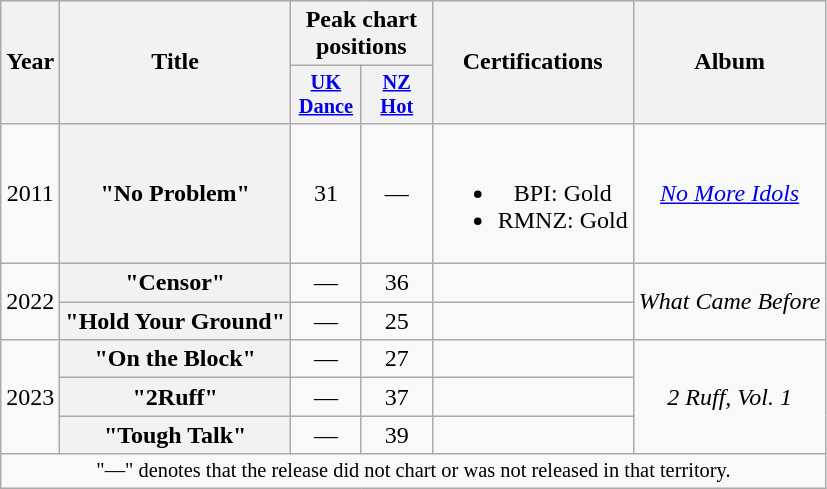<table class="wikitable plainrowheaders" style="text-align:center;">
<tr>
<th scope="col" rowspan="2">Year</th>
<th scope="col" rowspan="2">Title</th>
<th scope="col" colspan="2">Peak chart positions</th>
<th scope="col" rowspan="2">Certifications</th>
<th scope="col" rowspan="2">Album</th>
</tr>
<tr>
<th scope="col" style="width:3em;font-size:85%;"><a href='#'>UK<br>Dance</a><br></th>
<th scope="col" style="width:3em;font-size:85%;"><a href='#'>NZ<br>Hot</a><br></th>
</tr>
<tr>
<td>2011</td>
<th scope="row">"No Problem"</th>
<td>31</td>
<td>—</td>
<td><br><ul><li>BPI: Gold</li><li>RMNZ: Gold</li></ul></td>
<td><em><a href='#'>No More Idols</a></em></td>
</tr>
<tr>
<td rowspan="2">2022</td>
<th scope="row">"Censor"<br></th>
<td>—</td>
<td>36</td>
<td></td>
<td rowspan="2"><em>What Came Before</em></td>
</tr>
<tr>
<th scope="row">"Hold Your Ground"<br></th>
<td>—</td>
<td>25</td>
<td></td>
</tr>
<tr>
<td rowspan="3">2023</td>
<th scope="row">"On the Block"<br></th>
<td>—</td>
<td>27</td>
<td></td>
<td rowspan="3"><em>2 Ruff, Vol. 1</em></td>
</tr>
<tr>
<th scope="row">"2Ruff"<br></th>
<td>—</td>
<td>37</td>
<td></td>
</tr>
<tr>
<th scope="row">"Tough Talk"<br></th>
<td>—</td>
<td>39</td>
<td></td>
</tr>
<tr>
<td colspan="6" style="font-size:85%">"—" denotes that the release did not chart or was not released in that territory.</td>
</tr>
</table>
